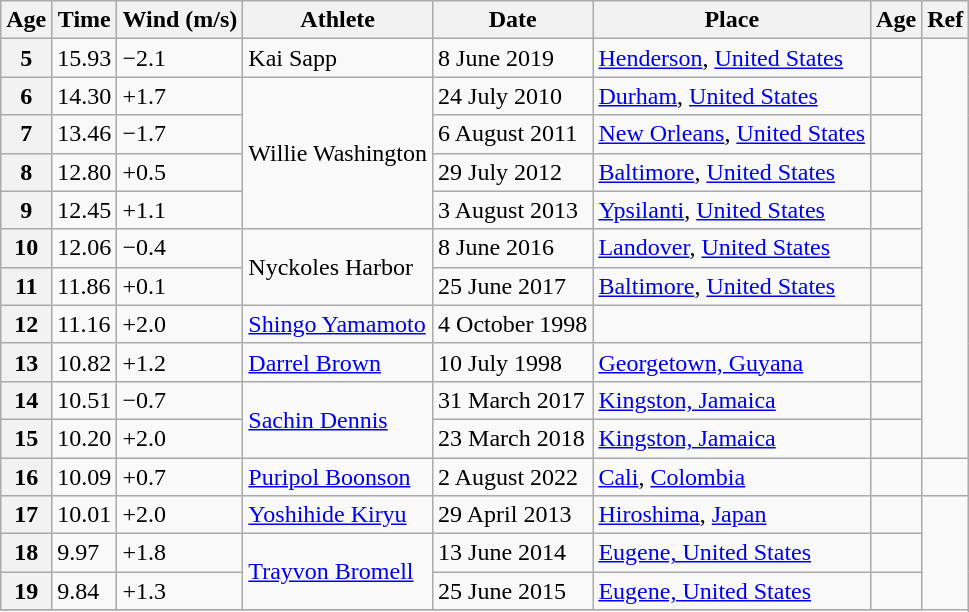<table class="wikitable">
<tr>
<th>Age</th>
<th>Time</th>
<th>Wind (m/s)</th>
<th>Athlete</th>
<th>Date</th>
<th>Place</th>
<th>Age</th>
<th>Ref</th>
</tr>
<tr>
<th>5</th>
<td>15.93</td>
<td>−2.1</td>
<td> Kai Sapp</td>
<td>8 June 2019</td>
<td><a href='#'>Henderson</a>, <a href='#'>United States</a></td>
<td></td>
</tr>
<tr>
<th>6</th>
<td>14.30</td>
<td>+1.7</td>
<td rowspan=4> Willie Washington</td>
<td>24 July 2010</td>
<td><a href='#'>Durham</a>, <a href='#'>United States</a></td>
<td></td>
</tr>
<tr>
<th>7</th>
<td>13.46</td>
<td>−1.7</td>
<td>6 August 2011</td>
<td><a href='#'>New Orleans</a>, <a href='#'>United States</a></td>
<td></td>
</tr>
<tr>
<th>8</th>
<td>12.80</td>
<td>+0.5</td>
<td>29 July 2012</td>
<td><a href='#'>Baltimore</a>, <a href='#'>United States</a></td>
<td></td>
</tr>
<tr>
<th>9</th>
<td>12.45</td>
<td>+1.1</td>
<td>3 August 2013</td>
<td><a href='#'>Ypsilanti</a>, <a href='#'>United States</a></td>
<td></td>
</tr>
<tr>
<th>10</th>
<td>12.06</td>
<td>−0.4</td>
<td rowspan=2> Nyckoles Harbor</td>
<td>8 June 2016</td>
<td><a href='#'>Landover</a>, <a href='#'>United States</a></td>
<td></td>
</tr>
<tr>
<th>11</th>
<td>11.86</td>
<td>+0.1</td>
<td>25 June 2017</td>
<td><a href='#'>Baltimore</a>, <a href='#'>United States</a></td>
<td></td>
</tr>
<tr>
<th>12</th>
<td>11.16</td>
<td>+2.0</td>
<td> <a href='#'>Shingo Yamamoto</a></td>
<td>4 October 1998</td>
<td></td>
<td></td>
</tr>
<tr>
<th>13</th>
<td>10.82</td>
<td>+1.2</td>
<td> <a href='#'>Darrel Brown</a></td>
<td>10 July 1998</td>
<td><a href='#'>Georgetown, Guyana</a></td>
<td></td>
</tr>
<tr>
<th>14</th>
<td>10.51</td>
<td>−0.7</td>
<td rowspan=2> <a href='#'>Sachin Dennis</a></td>
<td>31 March 2017</td>
<td><a href='#'>Kingston, Jamaica</a></td>
<td></td>
</tr>
<tr>
<th>15</th>
<td>10.20</td>
<td>+2.0</td>
<td>23 March 2018</td>
<td><a href='#'>Kingston, Jamaica</a></td>
<td></td>
</tr>
<tr>
<th>16</th>
<td>10.09</td>
<td>+0.7</td>
<td> <a href='#'>Puripol Boonson</a></td>
<td>2 August 2022</td>
<td><a href='#'>Cali</a>, <a href='#'>Colombia</a></td>
<td></td>
<td></td>
</tr>
<tr>
<th>17</th>
<td>10.01</td>
<td>+2.0</td>
<td> <a href='#'>Yoshihide Kiryu</a></td>
<td>29 April 2013</td>
<td><a href='#'>Hiroshima</a>, <a href='#'>Japan</a></td>
<td></td>
</tr>
<tr>
<th>18</th>
<td>9.97</td>
<td>+1.8</td>
<td rowspan=2> <a href='#'>Trayvon Bromell</a></td>
<td>13 June 2014</td>
<td><a href='#'>Eugene, United States</a></td>
<td></td>
</tr>
<tr>
<th>19</th>
<td>9.84</td>
<td>+1.3</td>
<td>25 June 2015</td>
<td><a href='#'>Eugene, United States</a></td>
<td></td>
</tr>
<tr>
</tr>
</table>
